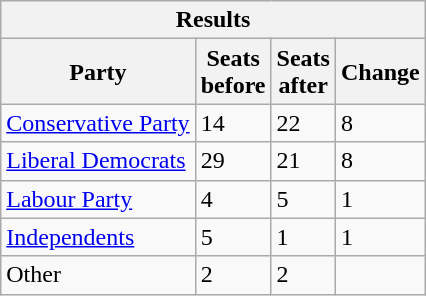<table class="wikitable">
<tr>
<th colspan="4">Results</th>
</tr>
<tr>
<th>Party</th>
<th>Seats<br>before</th>
<th>Seats<br>after</th>
<th>Change</th>
</tr>
<tr>
<td><a href='#'>Conservative Party</a></td>
<td>14</td>
<td>22</td>
<td> 8</td>
</tr>
<tr>
<td><a href='#'>Liberal Democrats</a></td>
<td>29</td>
<td>21</td>
<td>8</td>
</tr>
<tr>
<td><a href='#'>Labour Party</a></td>
<td>4</td>
<td>5</td>
<td> 1</td>
</tr>
<tr>
<td><a href='#'>Independents</a></td>
<td>5</td>
<td>1</td>
<td>1</td>
</tr>
<tr>
<td>Other</td>
<td>2</td>
<td>2</td>
<td></td>
</tr>
</table>
